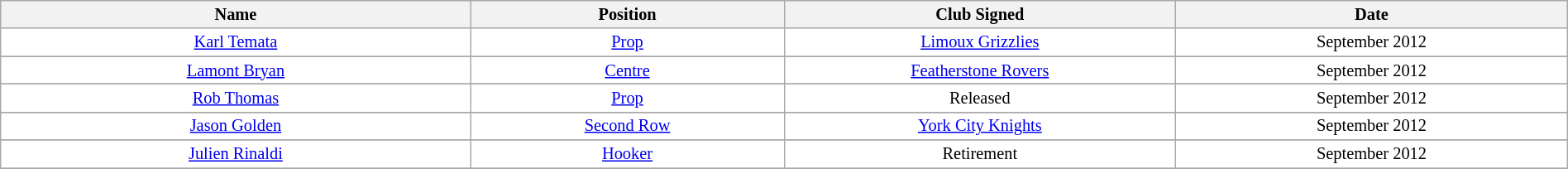<table class="wikitable sortable" width="100%" style="font-size:85%">
<tr bgcolor="#efefef">
<th width=30%>Name</th>
<th !width=30%>Position</th>
<th width=25%>Club Signed</th>
<th width=25%>Date</th>
</tr>
<tr bgcolor=#FFFFFF>
<td align=center><a href='#'>Karl Temata</a></td>
<td align=center><a href='#'>Prop</a></td>
<td align=center><a href='#'>Limoux Grizzlies</a></td>
<td align=center>September 2012</td>
</tr>
<tr>
</tr>
<tr bgcolor=#FFFFFF>
<td align=center><a href='#'>Lamont Bryan</a></td>
<td align=center><a href='#'>Centre</a></td>
<td align=center><a href='#'>Featherstone Rovers</a></td>
<td align=center>September 2012</td>
</tr>
<tr>
</tr>
<tr bgcolor=#FFFFFF>
<td align=center><a href='#'>Rob Thomas</a></td>
<td align=center><a href='#'>Prop</a></td>
<td align=center>Released</td>
<td align=center>September 2012</td>
</tr>
<tr>
</tr>
<tr bgcolor=#FFFFFF>
<td align=center><a href='#'>Jason Golden</a></td>
<td align=center><a href='#'>Second Row</a></td>
<td align=center><a href='#'>York City Knights</a></td>
<td align=center>September 2012</td>
</tr>
<tr>
</tr>
<tr bgcolor=#FFFFFF>
<td align=center><a href='#'>Julien Rinaldi</a></td>
<td align=center><a href='#'>Hooker</a></td>
<td align=center>Retirement</td>
<td align=center>September 2012</td>
</tr>
<tr>
</tr>
</table>
